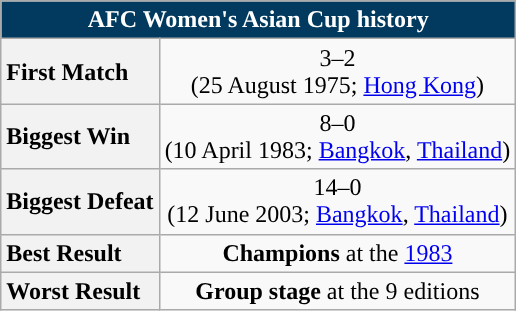<table class="wikitable" style="text-align: center; font-size:100%">
<tr>
<th colspan="6" style="background: #013A5E; color: #FFFFFF;">AFC Women's Asian Cup history</th>
</tr>
<tr>
<th style="text-align: left;">First Match</th>
<td align=center> 3–2 <br>(25 August 1975; <a href='#'>Hong Kong</a>)</td>
</tr>
<tr>
<th style="text-align: left;">Biggest Win</th>
<td align=center> 8–0 <br>(10 April 1983; <a href='#'>Bangkok</a>, <a href='#'>Thailand</a>)</td>
</tr>
<tr>
<th style="text-align: left;">Biggest Defeat</th>
<td align=center> 14–0 <br>(12 June 2003; <a href='#'>Bangkok</a>, <a href='#'>Thailand</a>)</td>
</tr>
<tr>
<th style="text-align: left;">Best Result</th>
<td><strong>Champions</strong> at the <a href='#'>1983</a></td>
</tr>
<tr>
<th style="text-align: left;">Worst Result</th>
<td><strong>Group stage</strong> at the 9 editions</td>
</tr>
</table>
